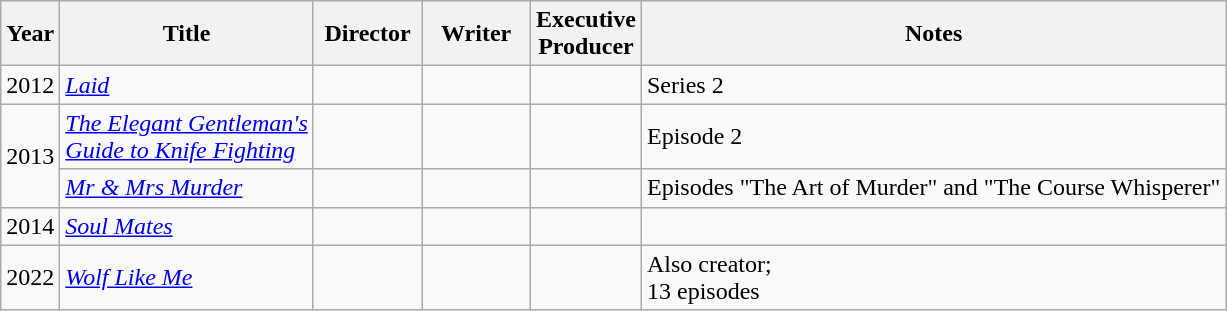<table class="wikitable">
<tr>
<th>Year</th>
<th>Title</th>
<th width=65>Director</th>
<th width=65>Writer</th>
<th width=65>Executive<br>Producer</th>
<th>Notes</th>
</tr>
<tr>
<td>2012</td>
<td><em><a href='#'>Laid</a></em></td>
<td></td>
<td></td>
<td></td>
<td>Series 2</td>
</tr>
<tr>
<td rowspan=2>2013</td>
<td><em><a href='#'>The Elegant Gentleman's<br>Guide to Knife Fighting</a></em></td>
<td></td>
<td></td>
<td></td>
<td>Episode 2</td>
</tr>
<tr>
<td><em><a href='#'>Mr & Mrs Murder</a></em></td>
<td></td>
<td></td>
<td></td>
<td>Episodes "The Art of Murder" and "The Course Whisperer"</td>
</tr>
<tr>
<td>2014</td>
<td><em><a href='#'>Soul Mates</a></em></td>
<td></td>
<td></td>
<td></td>
<td></td>
</tr>
<tr>
<td>2022</td>
<td><em><a href='#'>Wolf Like Me</a></em></td>
<td></td>
<td></td>
<td></td>
<td>Also creator;<br>13 episodes</td>
</tr>
</table>
